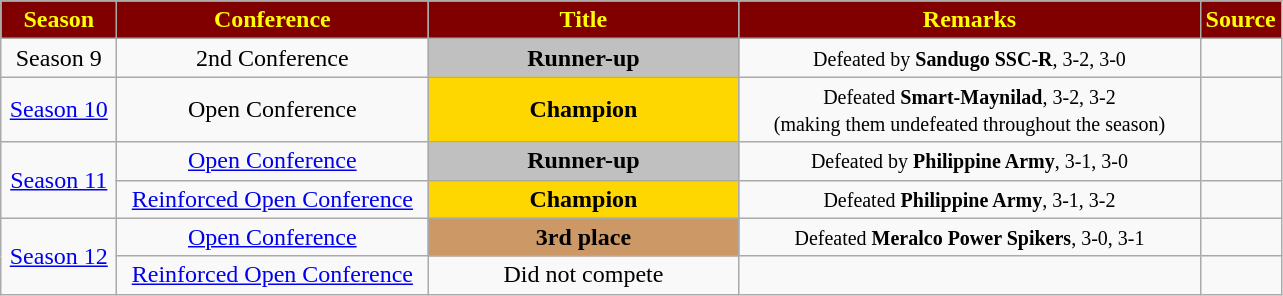<table class="wikitable">
<tr>
<th width=70px style="background: maroon; color: yellow; align=center"><strong>Season</strong></th>
<th width=200px style="background: maroon; color: yellow"><strong>Conference</strong></th>
<th width=200px style="background: maroon; color: yellow"><strong>Title</strong></th>
<th width=300px style="background: maroon; color: yellow">Remarks</th>
<th width=5px style="background: maroon; color: yellow">Source</th>
</tr>
<tr align=center>
<td>Season 9</td>
<td>2nd Conference</td>
<td bgcolor=silver align=center><strong>Runner-up</strong></td>
<td><small>Defeated by <strong>Sandugo SSC-R</strong>, 3-2, 3-0</small></td>
<td></td>
</tr>
<tr align=center>
<td><a href='#'>Season 10</a></td>
<td>Open Conference</td>
<td style="background:gold;"><strong>Champion</strong></td>
<td><small>Defeated <strong>Smart-Maynilad</strong>, 3-2, 3-2<br>(making them undefeated throughout the season)</small></td>
<td></td>
</tr>
<tr align=center>
<td rowspan=2><a href='#'>Season 11</a></td>
<td><a href='#'>Open Conference</a></td>
<td bgcolor=silver align=center><strong>Runner-up</strong></td>
<td><small>Defeated by <strong>Philippine Army</strong>, 3-1, 3-0</small></td>
<td></td>
</tr>
<tr align=center>
<td><a href='#'>Reinforced Open Conference</a></td>
<td style="background:gold;"><strong>Champion</strong></td>
<td><small>Defeated <strong>Philippine Army</strong>, 3-1, 3-2</small></td>
<td></td>
</tr>
<tr align=center>
<td rowspan=2><a href='#'>Season 12</a></td>
<td><a href='#'>Open Conference</a></td>
<td style="background:#c96;"><strong>3rd place</strong></td>
<td><small>Defeated <strong>Meralco Power Spikers</strong>, 3-0, 3-1</small></td>
<td></td>
</tr>
<tr align=center>
<td><a href='#'>Reinforced Open Conference</a></td>
<td>Did not compete</td>
<td></td>
<td></td>
</tr>
</table>
